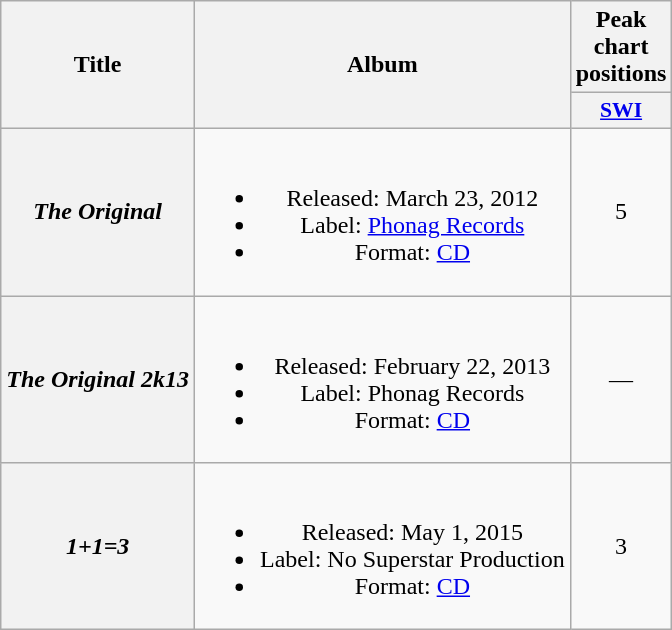<table class="wikitable plainrowheaders" style="text-align:center;">
<tr>
<th rowspan="2" scope="col">Title</th>
<th rowspan="2" scope="col">Album</th>
<th colspan="1" scope="col">Peak chart positions</th>
</tr>
<tr>
<th scope="col" style="width:3em;font-size:90%;"><a href='#'>SWI</a><br></th>
</tr>
<tr>
<th scope="row"><em>The Original</em></th>
<td><br><ul><li>Released: March 23, 2012</li><li>Label: <a href='#'>Phonag Records</a></li><li>Format: <a href='#'>CD</a></li></ul></td>
<td>5</td>
</tr>
<tr>
<th scope="row"><em>The Original 2k13</em></th>
<td><br><ul><li>Released: February 22, 2013</li><li>Label: Phonag Records</li><li>Format: <a href='#'>CD</a></li></ul></td>
<td>—</td>
</tr>
<tr>
<th scope="row"><em>1+1=3</em></th>
<td><br><ul><li>Released: May 1, 2015</li><li>Label: No Superstar Production</li><li>Format: <a href='#'>CD</a></li></ul></td>
<td>3</td>
</tr>
</table>
